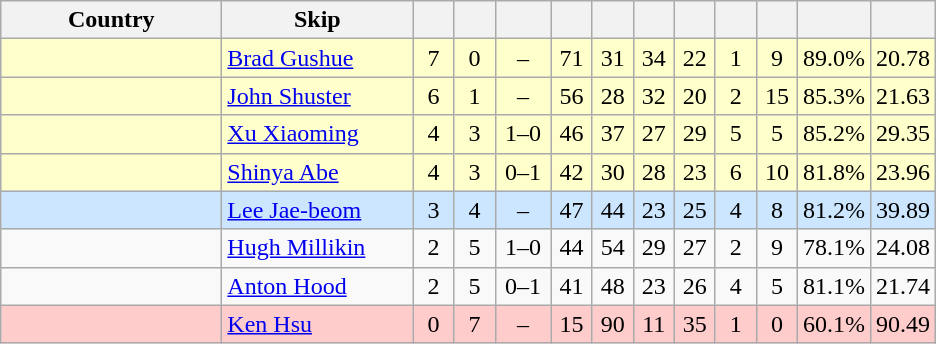<table class=wikitable style="text-align:center;">
<tr>
<th width=140>Country</th>
<th width=120>Skip</th>
<th width=20></th>
<th width=20></th>
<th width=30></th>
<th width=20></th>
<th width=20></th>
<th width=20></th>
<th width=20></th>
<th width=20></th>
<th width=20></th>
<th width=20></th>
<th width=20></th>
</tr>
<tr bgcolor=#ffffcc>
<td style="text-align:left;"></td>
<td style="text-align:left;"><a href='#'>Brad Gushue</a></td>
<td>7</td>
<td>0</td>
<td>–</td>
<td>71</td>
<td>31</td>
<td>34</td>
<td>22</td>
<td>1</td>
<td>9</td>
<td>89.0%</td>
<td>20.78</td>
</tr>
<tr bgcolor=#ffffcc>
<td style="text-align:left;"></td>
<td style="text-align:left;"><a href='#'>John Shuster</a></td>
<td>6</td>
<td>1</td>
<td>–</td>
<td>56</td>
<td>28</td>
<td>32</td>
<td>20</td>
<td>2</td>
<td>15</td>
<td>85.3%</td>
<td>21.63</td>
</tr>
<tr bgcolor=#ffffcc>
<td style="text-align:left;"></td>
<td style="text-align:left;"><a href='#'>Xu Xiaoming</a></td>
<td>4</td>
<td>3</td>
<td>1–0</td>
<td>46</td>
<td>37</td>
<td>27</td>
<td>29</td>
<td>5</td>
<td>5</td>
<td>85.2%</td>
<td>29.35</td>
</tr>
<tr bgcolor=#ffffcc>
<td style="text-align:left;"></td>
<td style="text-align:left;"><a href='#'>Shinya Abe</a></td>
<td>4</td>
<td>3</td>
<td>0–1</td>
<td>42</td>
<td>30</td>
<td>28</td>
<td>23</td>
<td>6</td>
<td>10</td>
<td>81.8%</td>
<td>23.96</td>
</tr>
<tr bgcolor=#CCE6FF>
<td style="text-align:left;"></td>
<td style="text-align:left;"><a href='#'>Lee Jae-beom</a></td>
<td>3</td>
<td>4</td>
<td>–</td>
<td>47</td>
<td>44</td>
<td>23</td>
<td>25</td>
<td>4</td>
<td>8</td>
<td>81.2%</td>
<td>39.89</td>
</tr>
<tr>
<td style="text-align:left;"></td>
<td style="text-align:left;"><a href='#'>Hugh Millikin</a></td>
<td>2</td>
<td>5</td>
<td>1–0</td>
<td>44</td>
<td>54</td>
<td>29</td>
<td>27</td>
<td>2</td>
<td>9</td>
<td>78.1%</td>
<td>24.08</td>
</tr>
<tr>
<td style="text-align:left;"></td>
<td style="text-align:left;"><a href='#'>Anton Hood</a></td>
<td>2</td>
<td>5</td>
<td>0–1</td>
<td>41</td>
<td>48</td>
<td>23</td>
<td>26</td>
<td>4</td>
<td>5</td>
<td>81.1%</td>
<td>21.74</td>
</tr>
<tr bgcolor=#ffcccc>
<td style="text-align:left;"></td>
<td style="text-align:left;"><a href='#'>Ken Hsu</a></td>
<td>0</td>
<td>7</td>
<td>–</td>
<td>15</td>
<td>90</td>
<td>11</td>
<td>35</td>
<td>1</td>
<td>0</td>
<td>60.1%</td>
<td>90.49</td>
</tr>
</table>
